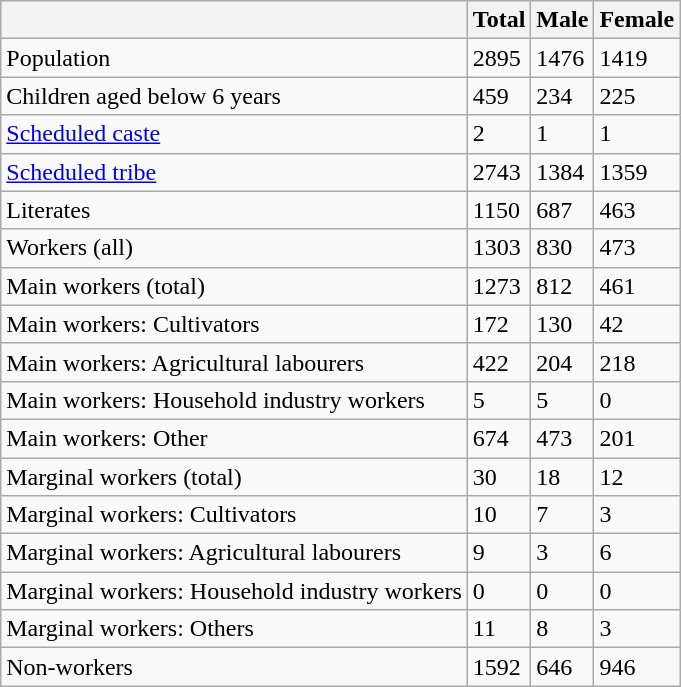<table class="wikitable sortable">
<tr>
<th></th>
<th>Total</th>
<th>Male</th>
<th>Female</th>
</tr>
<tr>
<td>Population</td>
<td>2895</td>
<td>1476</td>
<td>1419</td>
</tr>
<tr>
<td>Children aged below 6 years</td>
<td>459</td>
<td>234</td>
<td>225</td>
</tr>
<tr>
<td><a href='#'>Scheduled caste</a></td>
<td>2</td>
<td>1</td>
<td>1</td>
</tr>
<tr>
<td><a href='#'>Scheduled tribe</a></td>
<td>2743</td>
<td>1384</td>
<td>1359</td>
</tr>
<tr>
<td>Literates</td>
<td>1150</td>
<td>687</td>
<td>463</td>
</tr>
<tr>
<td>Workers (all)</td>
<td>1303</td>
<td>830</td>
<td>473</td>
</tr>
<tr>
<td>Main workers (total)</td>
<td>1273</td>
<td>812</td>
<td>461</td>
</tr>
<tr>
<td>Main workers: Cultivators</td>
<td>172</td>
<td>130</td>
<td>42</td>
</tr>
<tr>
<td>Main workers: Agricultural labourers</td>
<td>422</td>
<td>204</td>
<td>218</td>
</tr>
<tr>
<td>Main workers: Household industry workers</td>
<td>5</td>
<td>5</td>
<td>0</td>
</tr>
<tr>
<td>Main workers: Other</td>
<td>674</td>
<td>473</td>
<td>201</td>
</tr>
<tr>
<td>Marginal workers (total)</td>
<td>30</td>
<td>18</td>
<td>12</td>
</tr>
<tr>
<td>Marginal workers: Cultivators</td>
<td>10</td>
<td>7</td>
<td>3</td>
</tr>
<tr>
<td>Marginal workers: Agricultural labourers</td>
<td>9</td>
<td>3</td>
<td>6</td>
</tr>
<tr>
<td>Marginal workers: Household industry workers</td>
<td>0</td>
<td>0</td>
<td>0</td>
</tr>
<tr>
<td>Marginal workers: Others</td>
<td>11</td>
<td>8</td>
<td>3</td>
</tr>
<tr>
<td>Non-workers</td>
<td>1592</td>
<td>646</td>
<td>946</td>
</tr>
</table>
